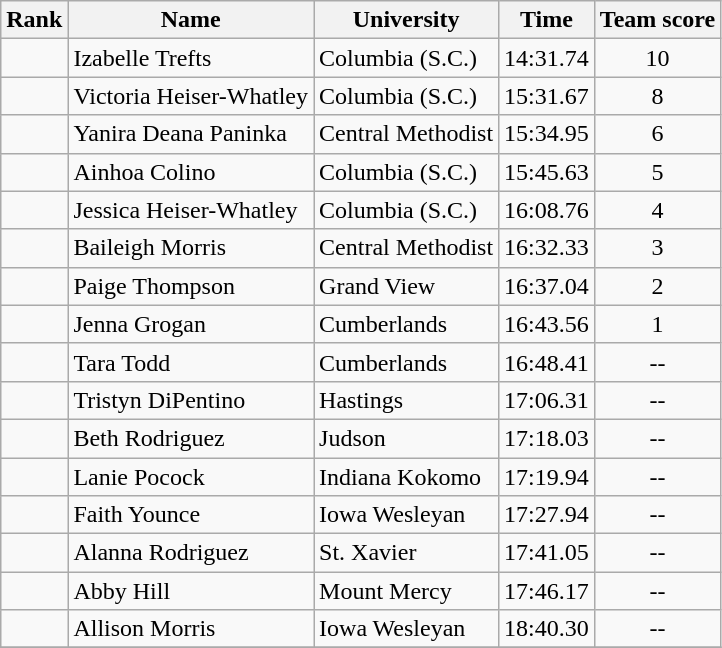<table class="wikitable sortable" style="text-align:center">
<tr>
<th>Rank</th>
<th>Name</th>
<th>University</th>
<th>Time</th>
<th>Team score</th>
</tr>
<tr>
<td></td>
<td align=left>Izabelle Trefts</td>
<td align="left">Columbia (S.C.)</td>
<td>14:31.74</td>
<td>10</td>
</tr>
<tr>
<td></td>
<td align=left>Victoria Heiser-Whatley</td>
<td align="left">Columbia (S.C.)</td>
<td>15:31.67</td>
<td>8</td>
</tr>
<tr>
<td></td>
<td align=left>Yanira Deana Paninka</td>
<td align="left">Central Methodist</td>
<td>15:34.95</td>
<td>6</td>
</tr>
<tr>
<td></td>
<td align=left>Ainhoa Colino</td>
<td align="left">Columbia (S.C.)</td>
<td>15:45.63</td>
<td>5</td>
</tr>
<tr>
<td></td>
<td align=left>Jessica Heiser-Whatley</td>
<td align="left">Columbia (S.C.)</td>
<td>16:08.76</td>
<td>4</td>
</tr>
<tr>
<td></td>
<td align=left>Baileigh Morris</td>
<td align="left">Central Methodist</td>
<td>16:32.33</td>
<td>3</td>
</tr>
<tr>
<td></td>
<td align=left>Paige Thompson</td>
<td align="left">Grand View</td>
<td>16:37.04</td>
<td>2</td>
</tr>
<tr>
<td></td>
<td align=left>Jenna Grogan</td>
<td align="left">Cumberlands</td>
<td>16:43.56</td>
<td>1</td>
</tr>
<tr>
<td></td>
<td align=left>Tara Todd</td>
<td align="left">Cumberlands</td>
<td>16:48.41</td>
<td>--</td>
</tr>
<tr>
<td></td>
<td align=left>Tristyn DiPentino</td>
<td align="left">Hastings</td>
<td>17:06.31</td>
<td>--</td>
</tr>
<tr>
<td></td>
<td align=left>Beth Rodriguez</td>
<td align="left">Judson</td>
<td>17:18.03</td>
<td>--</td>
</tr>
<tr>
<td></td>
<td align=left>Lanie Pocock</td>
<td align="left">Indiana Kokomo</td>
<td>17:19.94</td>
<td>--</td>
</tr>
<tr>
<td></td>
<td align=left>Faith Younce</td>
<td align="left">Iowa Wesleyan</td>
<td>17:27.94</td>
<td>--</td>
</tr>
<tr>
<td></td>
<td align=left>Alanna Rodriguez</td>
<td align="left">St. Xavier</td>
<td>17:41.05</td>
<td>--</td>
</tr>
<tr>
<td></td>
<td align=left>Abby Hill</td>
<td align="left">Mount Mercy</td>
<td>17:46.17</td>
<td>--</td>
</tr>
<tr>
<td></td>
<td align=left>Allison Morris</td>
<td align="left">Iowa Wesleyan</td>
<td>18:40.30</td>
<td>--</td>
</tr>
<tr>
</tr>
</table>
